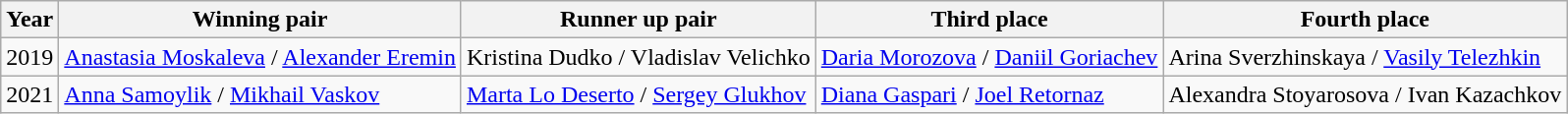<table class="wikitable">
<tr>
<th scope="col">Year</th>
<th scope="col">Winning pair</th>
<th scope="col">Runner up pair</th>
<th scope="col">Third place</th>
<th scope="col">Fourth place</th>
</tr>
<tr>
<td>2019</td>
<td> <a href='#'>Anastasia Moskaleva</a> / <a href='#'>Alexander Eremin</a></td>
<td> Kristina Dudko / Vladislav Velichko</td>
<td> <a href='#'>Daria Morozova</a> /  <a href='#'>Daniil Goriachev</a></td>
<td> Arina Sverzhinskaya /  <a href='#'>Vasily Telezhkin</a></td>
</tr>
<tr>
<td>2021</td>
<td> <a href='#'>Anna Samoylik</a> /  <a href='#'>Mikhail Vaskov</a></td>
<td> <a href='#'>Marta Lo Deserto</a> /  <a href='#'>Sergey Glukhov</a></td>
<td> <a href='#'>Diana Gaspari</a> / <a href='#'>Joel Retornaz</a></td>
<td> Alexandra Stoyarosova / Ivan Kazachkov</td>
</tr>
</table>
